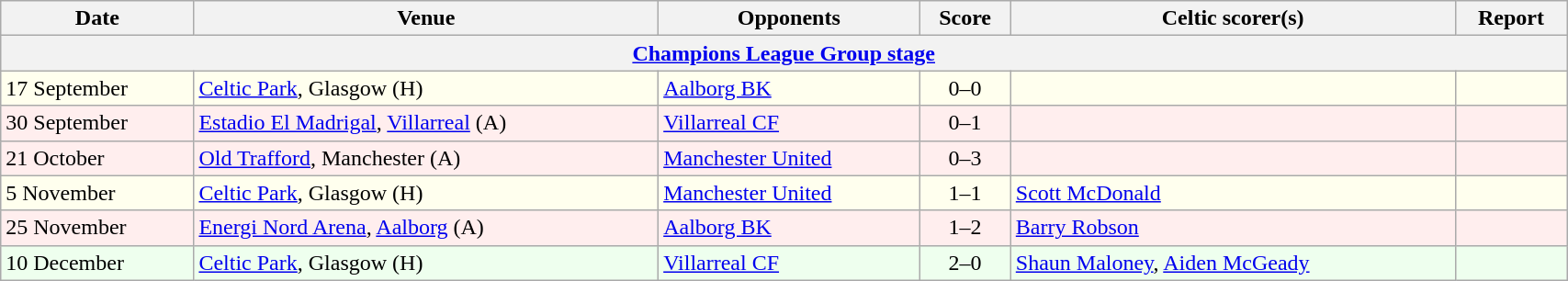<table class="wikitable" width=90%>
<tr>
<th>Date</th>
<th>Venue</th>
<th>Opponents</th>
<th>Score</th>
<th>Celtic scorer(s)</th>
<th>Report</th>
</tr>
<tr>
<th colspan=7><a href='#'>Champions League Group stage</a></th>
</tr>
<tr bgcolor=#FFFFEE>
<td>17 September</td>
<td><a href='#'>Celtic Park</a>, Glasgow (H)</td>
<td> <a href='#'>Aalborg BK</a></td>
<td align=center>0–0</td>
<td></td>
<td></td>
</tr>
<tr bgcolor=#FFEEEE>
<td>30 September</td>
<td><a href='#'>Estadio El Madrigal</a>, <a href='#'>Villarreal</a> (A)</td>
<td> <a href='#'>Villarreal CF</a></td>
<td align=center>0–1</td>
<td></td>
<td></td>
</tr>
<tr bgcolor=#FFEEEE>
<td>21 October</td>
<td><a href='#'>Old Trafford</a>, Manchester (A)</td>
<td> <a href='#'>Manchester United</a></td>
<td align=center>0–3</td>
<td></td>
<td></td>
</tr>
<tr bgcolor=#FFFFEE>
<td>5 November</td>
<td><a href='#'>Celtic Park</a>, Glasgow (H)</td>
<td> <a href='#'>Manchester United</a></td>
<td align=center>1–1</td>
<td><a href='#'>Scott McDonald</a></td>
<td></td>
</tr>
<tr bgcolor=#FFEEEE>
<td>25 November</td>
<td><a href='#'>Energi Nord Arena</a>, <a href='#'>Aalborg</a> (A)</td>
<td> <a href='#'>Aalborg BK</a></td>
<td align=center>1–2</td>
<td><a href='#'>Barry Robson</a></td>
<td></td>
</tr>
<tr bgcolor=#EEFFEE>
<td>10 December</td>
<td><a href='#'>Celtic Park</a>, Glasgow (H)</td>
<td> <a href='#'>Villarreal CF</a></td>
<td align=center>2–0</td>
<td><a href='#'>Shaun Maloney</a>, <a href='#'>Aiden McGeady</a></td>
<td></td>
</tr>
</table>
